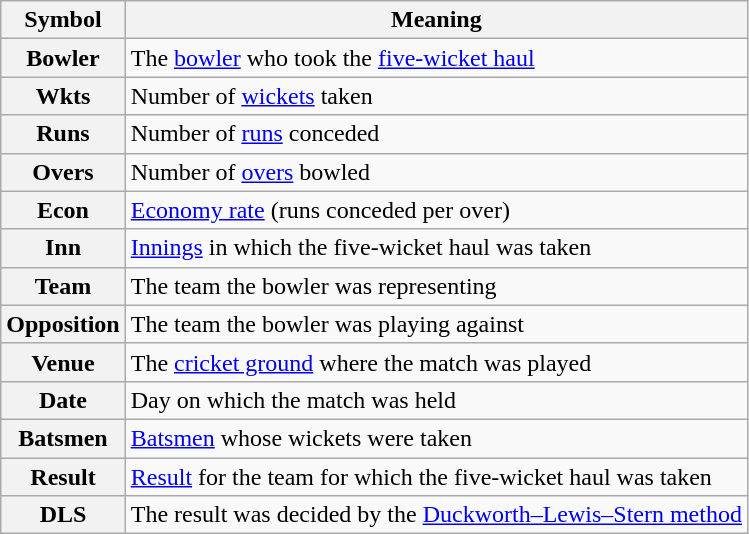<table class="wikitable plainrowheaders">
<tr>
<th scope=col>Symbol</th>
<th scope=col>Meaning</th>
</tr>
<tr>
<th scope=row>Bowler</th>
<td>The <a href='#'>bowler</a> who took the <a href='#'>five-wicket haul</a></td>
</tr>
<tr>
<th scope=row>Wkts</th>
<td>Number of <a href='#'>wickets</a> taken</td>
</tr>
<tr>
<th scope=row>Runs</th>
<td>Number of <a href='#'>runs</a> conceded</td>
</tr>
<tr>
<th scope=row>Overs</th>
<td>Number of <a href='#'>overs</a> bowled</td>
</tr>
<tr>
<th scope=row>Econ</th>
<td><a href='#'>Economy rate</a> (runs conceded per over)</td>
</tr>
<tr>
<th scope=row>Inn</th>
<td><a href='#'>Innings</a> in which the five-wicket haul was taken</td>
</tr>
<tr>
<th scope=row>Team</th>
<td>The team the bowler was representing</td>
</tr>
<tr>
<th scope=row>Opposition</th>
<td>The team the bowler was playing against</td>
</tr>
<tr>
<th scope=row>Venue</th>
<td>The <a href='#'>cricket ground</a> where the match was played</td>
</tr>
<tr>
<th scope=row>Date</th>
<td>Day on which the match was held</td>
</tr>
<tr>
<th scope=row>Batsmen</th>
<td><a href='#'>Batsmen</a> whose wickets were taken</td>
</tr>
<tr>
<th scope=row>Result</th>
<td><a href='#'>Result</a> for the team for which the five-wicket haul was taken</td>
</tr>
<tr>
<th scope=row>DLS</th>
<td>The result was decided by the <a href='#'>Duckworth–Lewis–Stern method</a></td>
</tr>
</table>
